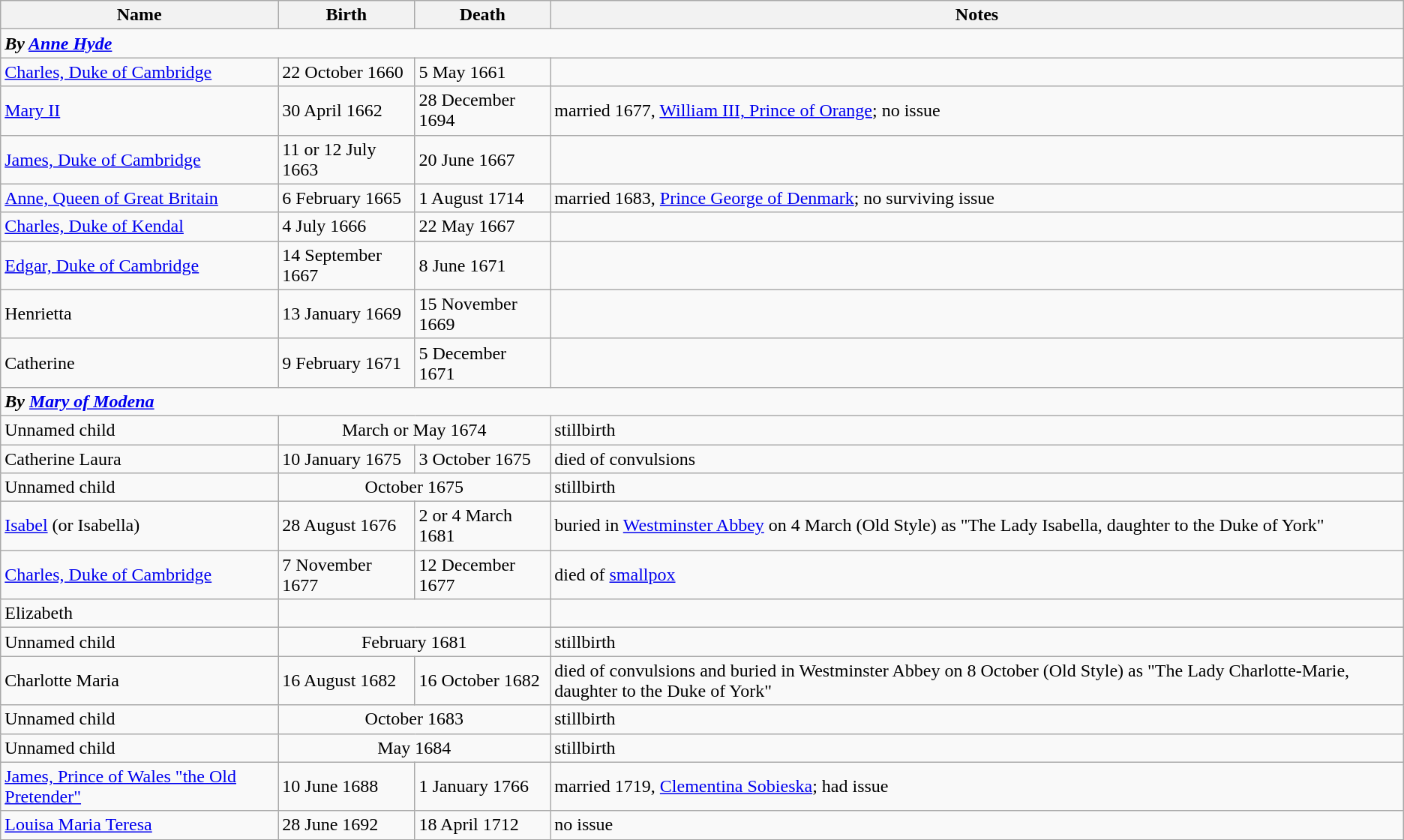<table class="wikitable">
<tr>
<th>Name</th>
<th>Birth</th>
<th>Death</th>
<th>Notes</th>
</tr>
<tr>
<td colspan=4><strong><em>By <a href='#'>Anne Hyde</a></em></strong></td>
</tr>
<tr>
<td><a href='#'>Charles, Duke of Cambridge</a></td>
<td>22 October 1660</td>
<td>5 May 1661</td>
<td> </td>
</tr>
<tr>
<td><a href='#'>Mary II</a></td>
<td>30 April 1662</td>
<td>28 December 1694</td>
<td>married 1677, <a href='#'>William III, Prince of Orange</a>; no issue</td>
</tr>
<tr>
<td><a href='#'>James, Duke of Cambridge</a></td>
<td>11 or 12 July 1663</td>
<td>20 June 1667</td>
<td> </td>
</tr>
<tr>
<td><a href='#'>Anne, Queen of Great Britain</a></td>
<td>6 February 1665</td>
<td>1 August 1714</td>
<td>married 1683, <a href='#'>Prince George of Denmark</a>; no surviving issue</td>
</tr>
<tr>
<td><a href='#'>Charles, Duke of Kendal</a></td>
<td>4 July 1666</td>
<td>22 May 1667</td>
<td> </td>
</tr>
<tr>
<td><a href='#'>Edgar, Duke of Cambridge</a></td>
<td>14 September 1667</td>
<td>8 June 1671</td>
<td> </td>
</tr>
<tr>
<td>Henrietta</td>
<td>13 January 1669</td>
<td>15 November 1669</td>
<td> </td>
</tr>
<tr>
<td>Catherine</td>
<td>9 February 1671</td>
<td>5 December 1671</td>
<td> </td>
</tr>
<tr>
<td colspan=4><strong><em>By <a href='#'>Mary of Modena</a></em></strong></td>
</tr>
<tr>
<td>Unnamed child</td>
<td colspan=2 align=center>March or May 1674</td>
<td>stillbirth</td>
</tr>
<tr>
<td>Catherine Laura</td>
<td>10 January 1675</td>
<td>3 October 1675</td>
<td>died of convulsions</td>
</tr>
<tr>
<td>Unnamed child</td>
<td colspan=2 align=center>October 1675</td>
<td>stillbirth</td>
</tr>
<tr>
<td><a href='#'>Isabel</a> (or Isabella)</td>
<td>28 August 1676</td>
<td>2 or 4 March 1681</td>
<td>buried in <a href='#'>Westminster Abbey</a> on 4 March (Old Style) as "The Lady Isabella, daughter to the Duke of York"</td>
</tr>
<tr>
<td><a href='#'>Charles, Duke of Cambridge</a></td>
<td>7 November 1677</td>
<td>12 December 1677</td>
<td>died of <a href='#'>smallpox</a></td>
</tr>
<tr>
<td>Elizabeth</td>
<td colspan=2 align=center></td>
<td> </td>
</tr>
<tr>
<td>Unnamed child</td>
<td colspan=2 align=center>February 1681</td>
<td>stillbirth</td>
</tr>
<tr>
<td>Charlotte Maria</td>
<td>16 August 1682</td>
<td>16 October 1682</td>
<td>died of convulsions and buried in Westminster Abbey on 8 October (Old Style) as "The Lady Charlotte-Marie, daughter to the Duke of York"</td>
</tr>
<tr>
<td>Unnamed child</td>
<td colspan=2 align=center>October 1683</td>
<td>stillbirth</td>
</tr>
<tr>
<td>Unnamed child</td>
<td colspan=2 align=center>May 1684</td>
<td>stillbirth</td>
</tr>
<tr>
<td><a href='#'>James, Prince of Wales "the Old Pretender"</a></td>
<td>10 June 1688</td>
<td>1 January 1766</td>
<td>married 1719, <a href='#'>Clementina Sobieska</a>; had issue</td>
</tr>
<tr>
<td><a href='#'>Louisa Maria Teresa</a></td>
<td>28 June 1692</td>
<td>18 April 1712</td>
<td>no issue</td>
</tr>
</table>
